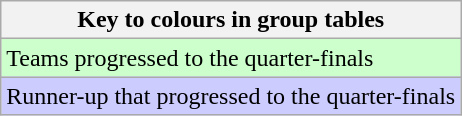<table class="wikitable">
<tr>
<th>Key to colours in group tables</th>
</tr>
<tr bgcolor=#ccffcc>
<td>Teams progressed to the quarter-finals</td>
</tr>
<tr bgcolor=#ccccff>
<td>Runner-up that progressed to the quarter-finals</td>
</tr>
</table>
